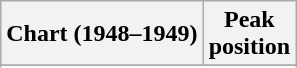<table class="wikitable sortable">
<tr>
<th>Chart (1948–1949)</th>
<th>Peak <br> position</th>
</tr>
<tr>
</tr>
<tr>
</tr>
</table>
